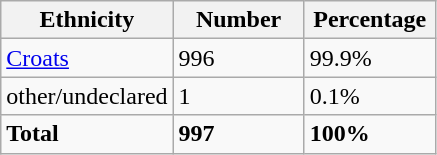<table class="wikitable">
<tr>
<th width="100px">Ethnicity</th>
<th width="80px">Number</th>
<th width="80px">Percentage</th>
</tr>
<tr>
<td><a href='#'>Croats</a></td>
<td>996</td>
<td>99.9%</td>
</tr>
<tr>
<td>other/undeclared</td>
<td>1</td>
<td>0.1%</td>
</tr>
<tr>
<td><strong>Total</strong></td>
<td><strong>997</strong></td>
<td><strong>100%</strong></td>
</tr>
</table>
